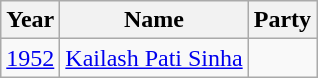<table class="wikitable">
<tr>
<th>Year</th>
<th>Name</th>
<th colspan="2">Party</th>
</tr>
<tr>
<td><a href='#'>1952</a></td>
<td><a href='#'>Kailash Pati Sinha</a></td>
<td></td>
</tr>
</table>
